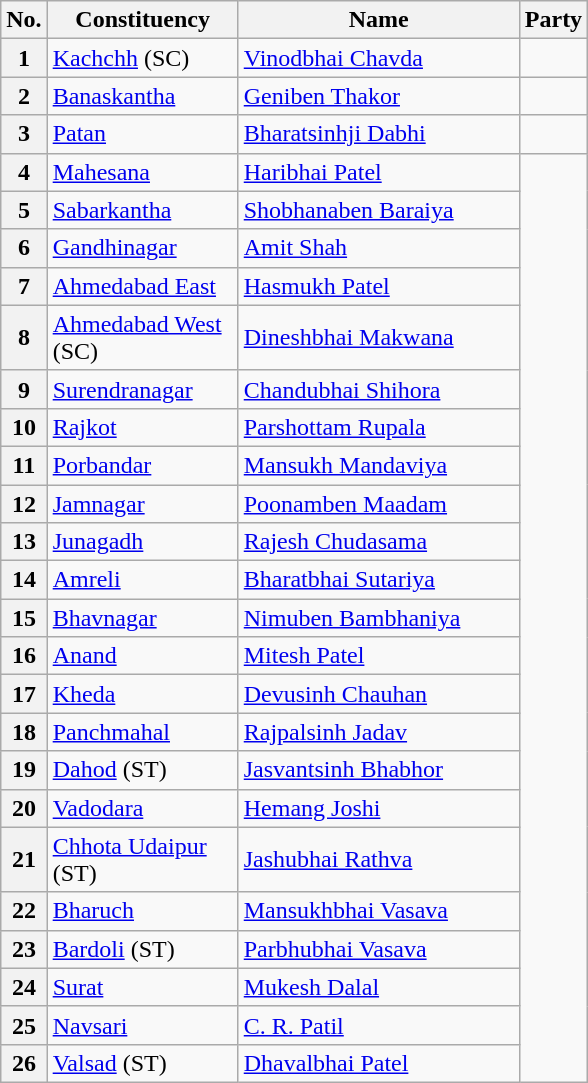<table class="sortable wikitable">
<tr>
<th>No.</th>
<th style="width:120px">Constituency</th>
<th style="width:180px">Name</th>
<th colspan=2>Party</th>
</tr>
<tr>
<th>1</th>
<td><a href='#'>Kachchh</a> (SC)</td>
<td><a href='#'>Vinodbhai Chavda</a></td>
<td></td>
</tr>
<tr>
<th>2</th>
<td><a href='#'>Banaskantha</a></td>
<td><a href='#'>Geniben Thakor</a></td>
<td></td>
</tr>
<tr>
<th>3</th>
<td><a href='#'>Patan</a></td>
<td><a href='#'>Bharatsinhji Dabhi</a></td>
<td></td>
</tr>
<tr>
<th>4</th>
<td><a href='#'>Mahesana</a></td>
<td><a href='#'>Haribhai Patel</a></td>
</tr>
<tr>
<th>5</th>
<td><a href='#'>Sabarkantha</a></td>
<td><a href='#'>Shobhanaben Baraiya</a></td>
</tr>
<tr>
<th>6</th>
<td><a href='#'>Gandhinagar</a></td>
<td><a href='#'>Amit Shah</a></td>
</tr>
<tr>
<th>7</th>
<td><a href='#'>Ahmedabad East</a></td>
<td><a href='#'>Hasmukh Patel</a></td>
</tr>
<tr>
<th>8</th>
<td><a href='#'>Ahmedabad West</a> (SC)</td>
<td><a href='#'>Dineshbhai Makwana</a></td>
</tr>
<tr>
<th>9</th>
<td><a href='#'>Surendranagar</a></td>
<td><a href='#'>Chandubhai Shihora</a></td>
</tr>
<tr>
<th>10</th>
<td><a href='#'>Rajkot</a></td>
<td><a href='#'>Parshottam Rupala</a></td>
</tr>
<tr>
<th>11</th>
<td><a href='#'>Porbandar</a></td>
<td><a href='#'>Mansukh Mandaviya</a></td>
</tr>
<tr>
<th>12</th>
<td><a href='#'>Jamnagar</a></td>
<td><a href='#'>Poonamben Maadam</a></td>
</tr>
<tr>
<th>13</th>
<td><a href='#'>Junagadh</a></td>
<td><a href='#'>Rajesh Chudasama</a></td>
</tr>
<tr>
<th>14</th>
<td><a href='#'>Amreli</a></td>
<td><a href='#'>Bharatbhai Sutariya</a></td>
</tr>
<tr>
<th>15</th>
<td><a href='#'>Bhavnagar</a></td>
<td><a href='#'>Nimuben Bambhaniya</a></td>
</tr>
<tr>
<th>16</th>
<td><a href='#'>Anand</a></td>
<td><a href='#'>Mitesh Patel</a></td>
</tr>
<tr>
<th>17</th>
<td><a href='#'>Kheda</a></td>
<td><a href='#'>Devusinh Chauhan</a></td>
</tr>
<tr>
<th>18</th>
<td><a href='#'>Panchmahal</a></td>
<td><a href='#'>Rajpalsinh Jadav</a></td>
</tr>
<tr>
<th>19</th>
<td><a href='#'>Dahod</a> (ST)</td>
<td><a href='#'>Jasvantsinh Bhabhor</a></td>
</tr>
<tr>
<th>20</th>
<td><a href='#'>Vadodara</a></td>
<td><a href='#'>Hemang Joshi</a></td>
</tr>
<tr>
<th>21</th>
<td><a href='#'>Chhota Udaipur</a> (ST)</td>
<td><a href='#'>Jashubhai Rathva</a></td>
</tr>
<tr>
<th>22</th>
<td><a href='#'>Bharuch</a></td>
<td><a href='#'>Mansukhbhai Vasava</a></td>
</tr>
<tr>
<th>23</th>
<td><a href='#'>Bardoli</a> (ST)</td>
<td><a href='#'>Parbhubhai Vasava</a></td>
</tr>
<tr>
<th>24</th>
<td><a href='#'>Surat</a></td>
<td><a href='#'>Mukesh Dalal</a></td>
</tr>
<tr>
<th>25</th>
<td><a href='#'>Navsari</a></td>
<td><a href='#'>C. R. Patil</a></td>
</tr>
<tr>
<th>26</th>
<td><a href='#'>Valsad</a> (ST)</td>
<td><a href='#'>Dhavalbhai Patel</a></td>
</tr>
</table>
